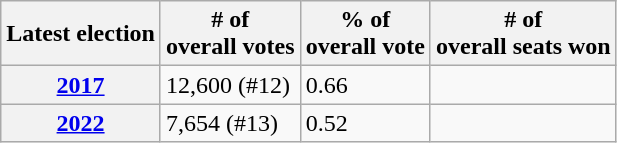<table class=wikitable>
<tr>
<th>Latest election</th>
<th># of<br>overall votes</th>
<th>% of<br>overall vote</th>
<th># of<br>overall seats won</th>
</tr>
<tr>
<th><a href='#'>2017</a></th>
<td>12,600 (#12)</td>
<td>0.66</td>
<td></td>
</tr>
<tr>
<th><a href='#'>2022</a></th>
<td>7,654 (#13)</td>
<td>0.52</td>
<td></td>
</tr>
</table>
